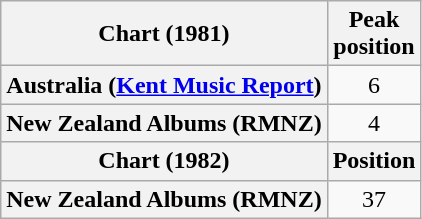<table class="wikitable sortable plainrowheaders" style="text-align:center">
<tr>
<th>Chart (1981)</th>
<th>Peak<br>position</th>
</tr>
<tr>
<th scope="row">Australia (<a href='#'>Kent Music Report</a>)</th>
<td>6</td>
</tr>
<tr>
<th scope="row">New Zealand Albums (RMNZ)</th>
<td>4</td>
</tr>
<tr>
<th scope="col">Chart (1982)</th>
<th scope="col">Position</th>
</tr>
<tr>
<th scope="row">New Zealand Albums (RMNZ)</th>
<td>37</td>
</tr>
</table>
